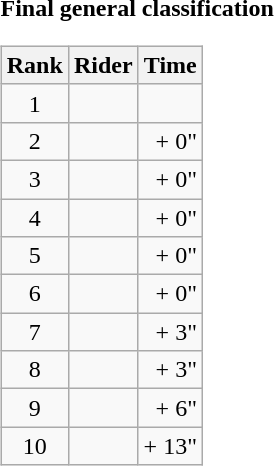<table>
<tr>
<td><strong>Final general classification</strong><br><table class="wikitable">
<tr>
<th scope="col">Rank</th>
<th scope="col">Rider</th>
<th scope="col">Time</th>
</tr>
<tr>
<td style="text-align:center;">1</td>
<td></td>
<td style="text-align:right;"></td>
</tr>
<tr>
<td style="text-align:center;">2</td>
<td></td>
<td style="text-align:right;">+ 0"</td>
</tr>
<tr>
<td style="text-align:center;">3</td>
<td></td>
<td style="text-align:right;">+ 0"</td>
</tr>
<tr>
<td style="text-align:center;">4</td>
<td></td>
<td style="text-align:right;">+ 0"</td>
</tr>
<tr>
<td style="text-align:center;">5</td>
<td></td>
<td style="text-align:right;">+ 0"</td>
</tr>
<tr>
<td style="text-align:center;">6</td>
<td></td>
<td style="text-align:right;">+ 0"</td>
</tr>
<tr>
<td style="text-align:center;">7</td>
<td></td>
<td style="text-align:right;">+ 3"</td>
</tr>
<tr>
<td style="text-align:center;">8</td>
<td></td>
<td style="text-align:right;">+ 3"</td>
</tr>
<tr>
<td style="text-align:center;">9</td>
<td></td>
<td style="text-align:right;">+ 6"</td>
</tr>
<tr>
<td style="text-align:center;">10</td>
<td></td>
<td style="text-align:right;">+ 13"</td>
</tr>
</table>
</td>
</tr>
</table>
